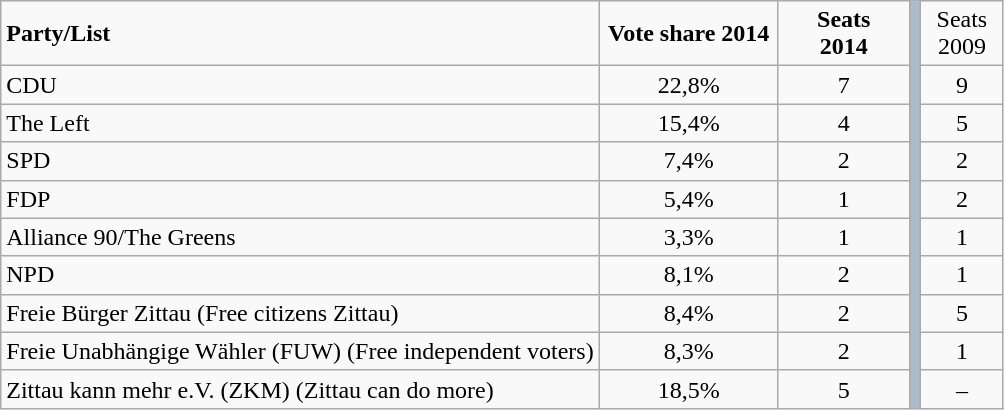<table class="wikitable">
<tr class="hintergrundfarbe5" align=center>
<td align=left><strong>Party/List</strong></td>
<td style="width: 7em"><strong>Vote share 2014</strong></td>
<td style="width: 5em"><strong>Seats</strong><br><strong>2014</strong></td>
<td rowspan="10" bgcolor="#abc"></td>
<td style="width: 3em">Seats<br>2009</td>
</tr>
<tr align=center>
<td align=left>CDU</td>
<td>22,8%</td>
<td>7</td>
<td>9</td>
</tr>
<tr align=center>
<td align=left>The Left</td>
<td>15,4%</td>
<td>4</td>
<td>5</td>
</tr>
<tr align=center>
<td align=left>SPD</td>
<td>7,4%</td>
<td>2</td>
<td>2</td>
</tr>
<tr align=center>
<td align=left>FDP</td>
<td>5,4%</td>
<td>1</td>
<td>2</td>
</tr>
<tr align=center>
<td align=left>Alliance 90/The Greens</td>
<td>3,3%</td>
<td>1</td>
<td>1</td>
</tr>
<tr align=center>
<td align=left>NPD</td>
<td>8,1%</td>
<td>2</td>
<td>1</td>
</tr>
<tr align=center>
<td align=left>Freie Bürger Zittau (Free citizens Zittau)</td>
<td>8,4%</td>
<td>2</td>
<td>5</td>
</tr>
<tr align=center>
<td align=left>Freie Unabhängige Wähler (FUW) (Free independent voters)</td>
<td>8,3%</td>
<td>2</td>
<td>1</td>
</tr>
<tr align=center>
<td align=left>Zittau kann mehr e.V. (ZKM) (Zittau can do more)</td>
<td>18,5%</td>
<td>5</td>
<td>–</td>
</tr>
</table>
